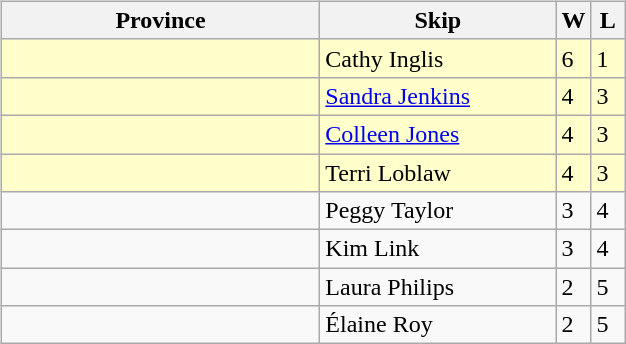<table>
<tr>
<td style="width:10%; vertical-align:top;"><br><table class="wikitable">
<tr>
<th width=205>Province</th>
<th width=150>Skip</th>
<th width=15>W</th>
<th width=15>L</th>
</tr>
<tr bgcolor=#ffffcc>
<td></td>
<td>Cathy Inglis</td>
<td>6</td>
<td>1</td>
</tr>
<tr bgcolor=#ffffcc>
<td></td>
<td><a href='#'>Sandra Jenkins</a></td>
<td>4</td>
<td>3</td>
</tr>
<tr bgcolor=#ffffcc>
<td></td>
<td><a href='#'>Colleen Jones</a></td>
<td>4</td>
<td>3</td>
</tr>
<tr bgcolor=#ffffcc>
<td></td>
<td>Terri Loblaw</td>
<td>4</td>
<td>3</td>
</tr>
<tr>
<td></td>
<td>Peggy Taylor</td>
<td>3</td>
<td>4</td>
</tr>
<tr>
<td></td>
<td>Kim Link</td>
<td>3</td>
<td>4</td>
</tr>
<tr>
<td></td>
<td>Laura Philips</td>
<td>2</td>
<td>5</td>
</tr>
<tr>
<td></td>
<td>Élaine Roy</td>
<td>2</td>
<td>5</td>
</tr>
</table>
</td>
</tr>
<tr>
</tr>
</table>
